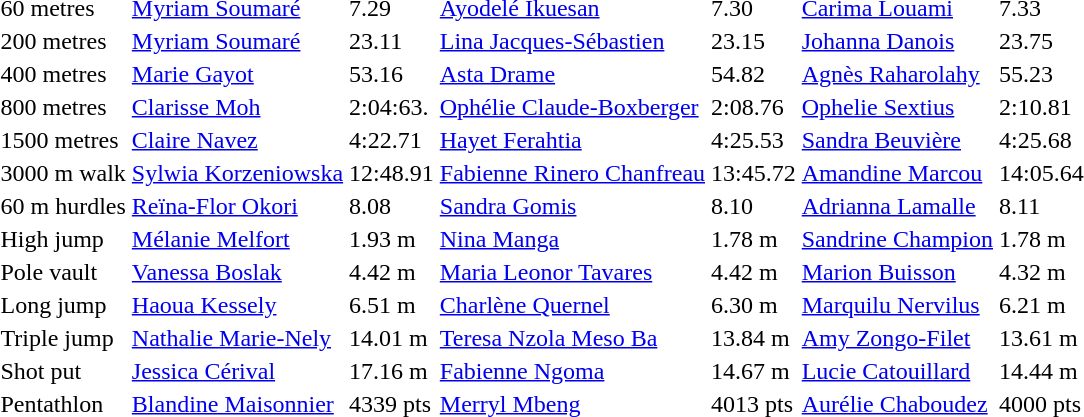<table>
<tr>
<td>60 metres</td>
<td><a href='#'>Myriam Soumaré</a></td>
<td>7.29</td>
<td><a href='#'>Ayodelé Ikuesan</a></td>
<td>7.30</td>
<td><a href='#'>Carima Louami</a></td>
<td>7.33</td>
</tr>
<tr>
<td>200 metres</td>
<td><a href='#'>Myriam Soumaré</a></td>
<td>23.11</td>
<td><a href='#'>Lina Jacques-Sébastien</a></td>
<td>23.15</td>
<td><a href='#'>Johanna Danois</a></td>
<td>23.75</td>
</tr>
<tr>
<td>400 metres</td>
<td><a href='#'>Marie Gayot</a></td>
<td>53.16</td>
<td><a href='#'>Asta Drame</a></td>
<td>54.82</td>
<td><a href='#'>Agnès Raharolahy</a></td>
<td>55.23</td>
</tr>
<tr>
<td>800 metres</td>
<td><a href='#'>Clarisse Moh</a></td>
<td>2:04:63.</td>
<td><a href='#'>Ophélie Claude-Boxberger</a></td>
<td>2:08.76</td>
<td><a href='#'>Ophelie Sextius</a></td>
<td>2:10.81</td>
</tr>
<tr>
<td>1500 metres</td>
<td><a href='#'>Claire Navez</a></td>
<td>4:22.71</td>
<td><a href='#'>Hayet Ferahtia</a></td>
<td>4:25.53</td>
<td><a href='#'>Sandra Beuvière</a></td>
<td>4:25.68</td>
</tr>
<tr>
<td>3000 m walk</td>
<td><a href='#'>Sylwia Korzeniowska</a></td>
<td>12:48.91</td>
<td><a href='#'>Fabienne Rinero Chanfreau</a></td>
<td>13:45.72</td>
<td><a href='#'>Amandine Marcou</a></td>
<td>14:05.64</td>
</tr>
<tr>
<td>60 m hurdles</td>
<td><a href='#'>Reïna-Flor Okori</a></td>
<td>8.08</td>
<td><a href='#'>Sandra Gomis</a></td>
<td>8.10</td>
<td><a href='#'>Adrianna Lamalle</a></td>
<td>8.11</td>
</tr>
<tr>
<td>High jump</td>
<td><a href='#'>Mélanie Melfort</a></td>
<td>1.93 m</td>
<td><a href='#'>Nina Manga</a></td>
<td>1.78 m</td>
<td><a href='#'>Sandrine Champion</a></td>
<td>1.78 m</td>
</tr>
<tr>
<td>Pole vault</td>
<td><a href='#'>Vanessa Boslak</a></td>
<td>4.42 m</td>
<td><a href='#'>Maria Leonor Tavares</a></td>
<td>4.42 m</td>
<td><a href='#'>Marion Buisson</a></td>
<td>4.32 m</td>
</tr>
<tr>
<td>Long jump</td>
<td><a href='#'>Haoua Kessely</a></td>
<td>6.51 m</td>
<td><a href='#'>Charlène Quernel</a></td>
<td>6.30 m</td>
<td><a href='#'>Marquilu Nervilus</a></td>
<td>6.21 m</td>
</tr>
<tr>
<td>Triple jump</td>
<td><a href='#'>Nathalie Marie-Nely</a></td>
<td>14.01 m</td>
<td><a href='#'>Teresa Nzola Meso Ba</a></td>
<td>13.84 m</td>
<td><a href='#'>Amy Zongo-Filet</a></td>
<td>13.61 m</td>
</tr>
<tr>
<td>Shot put</td>
<td><a href='#'>Jessica Cérival</a></td>
<td>17.16 m</td>
<td><a href='#'>Fabienne Ngoma</a></td>
<td>14.67 m</td>
<td><a href='#'>Lucie Catouillard</a></td>
<td>14.44 m</td>
</tr>
<tr>
<td>Pentathlon</td>
<td><a href='#'>Blandine Maisonnier</a></td>
<td>4339 pts</td>
<td><a href='#'>Merryl Mbeng</a></td>
<td>4013 pts</td>
<td><a href='#'>Aurélie Chaboudez</a></td>
<td>4000 pts</td>
</tr>
</table>
